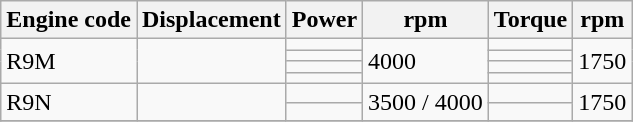<table class=wikitable>
<tr>
<th>Engine code</th>
<th>Displacement</th>
<th>Power</th>
<th>rpm</th>
<th>Torque</th>
<th>rpm</th>
</tr>
<tr>
<td rowspan=4>R9M</td>
<td rowspan=4></td>
<td></td>
<td rowspan=4>4000</td>
<td></td>
<td rowspan="4">1750</td>
</tr>
<tr>
<td></td>
<td></td>
</tr>
<tr>
<td></td>
<td></td>
</tr>
<tr>
<td></td>
<td></td>
</tr>
<tr>
<td rowspan=2>R9N</td>
<td rowspan=2></td>
<td></td>
<td rowspan=2>3500 / 4000</td>
<td></td>
<td rowspan=2>1750</td>
</tr>
<tr>
<td></td>
<td></td>
</tr>
<tr>
</tr>
</table>
